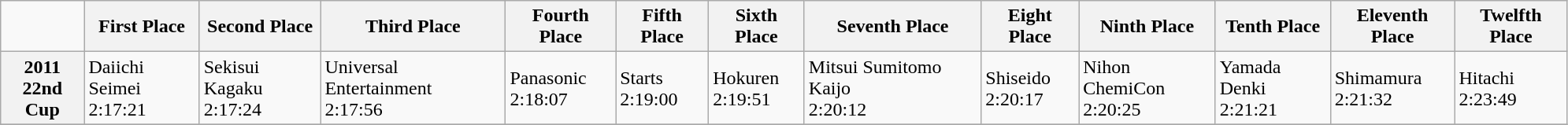<table class="wikitable" style="text-align:left; width:105%; align:top;">
<tr>
<td></td>
<th scope="col">First Place</th>
<th scope="col">Second Place</th>
<th scope="col">Third Place</th>
<th scope="col">Fourth Place</th>
<th scope="col">Fifth Place</th>
<th scope="col">Sixth Place</th>
<th scope="col">Seventh Place</th>
<th scope="col">Eight Place</th>
<th scope="col">Ninth Place</th>
<th scope="col">Tenth Place</th>
<th scope="col">Eleventh Place</th>
<th scope="col">Twelfth Place</th>
</tr>
<tr>
<th scope="row">2011<br>    22nd Cup</th>
<td>Daiichi Seimei<br>2:17:21</td>
<td>Sekisui Kagaku<br>2:17:24</td>
<td>Universal Entertainment<br>2:17:56</td>
<td>Panasonic<br>2:18:07</td>
<td>Starts<br>2:19:00</td>
<td>Hokuren<br>2:19:51</td>
<td>Mitsui Sumitomo Kaijo<br>2:20:12</td>
<td>Shiseido<br>2:20:17</td>
<td>Nihon ChemiCon<br>2:20:25</td>
<td>Yamada Denki<br>2:21:21</td>
<td>Shimamura<br>2:21:32</td>
<td>Hitachi<br>2:23:49</td>
</tr>
<tr>
</tr>
</table>
